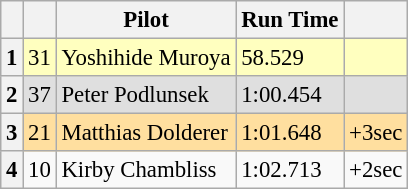<table class="wikitable" style="font-size: 95%;">
<tr>
<th></th>
<th></th>
<th>Pilot</th>
<th>Run Time</th>
<th></th>
</tr>
<tr>
<th>1</th>
<td style="background:#ffffbf; text-align: center;">31</td>
<td style="background:#ffffbf;"> Yoshihide Muroya</td>
<td style="background:#ffffbf;">58.529</td>
<td style="background:#ffffbf;"></td>
</tr>
<tr>
<th>2</th>
<td style="background:#dfdfdf; text-align: center;">37</td>
<td style="background:#dfdfdf;"> Peter Podlunsek</td>
<td style="background:#dfdfdf;">1:00.454</td>
<td style="background:#dfdfdf;"></td>
</tr>
<tr>
<th>3</th>
<td style="background:#ffdf9f; text-align: center;">21</td>
<td style="background:#ffdf9f;"> Matthias Dolderer</td>
<td style="background:#ffdf9f;">1:01.648</td>
<td style="background:#ffdf9f;">+3sec</td>
</tr>
<tr>
<th>4</th>
<td style="text-align: center;">10</td>
<td> Kirby Chambliss</td>
<td>1:02.713</td>
<td>+2sec</td>
</tr>
</table>
